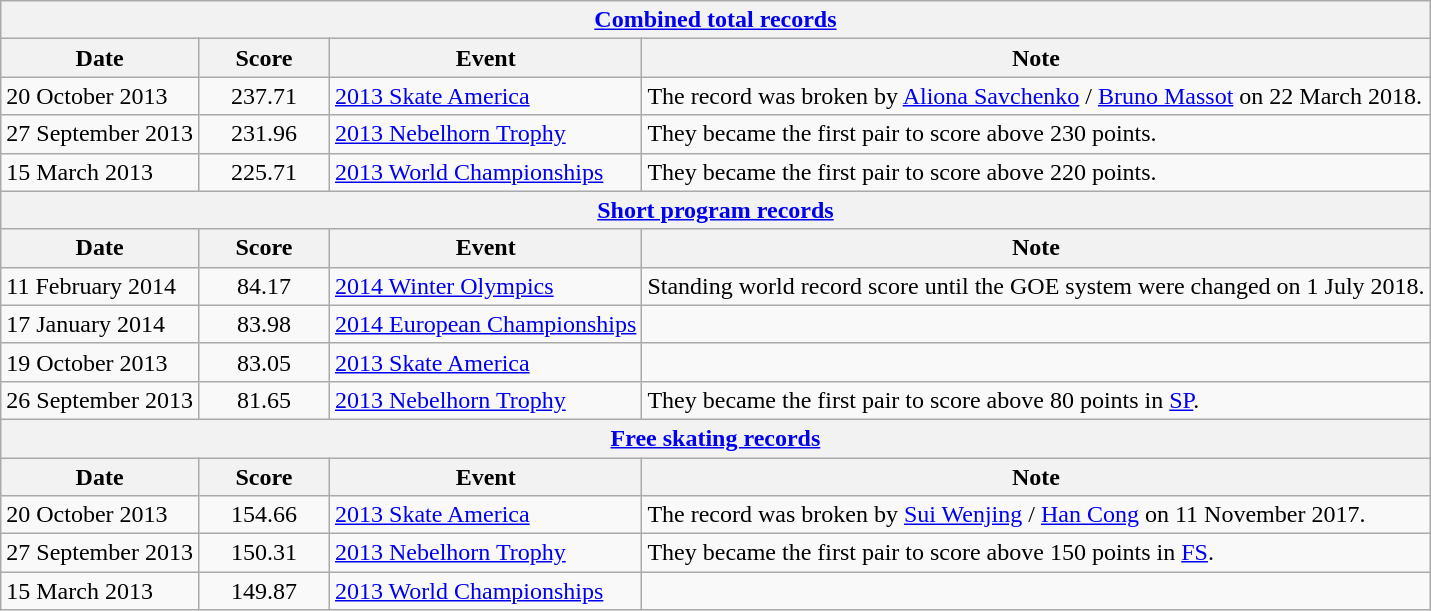<table class="wikitable sortable">
<tr>
<th colspan=4 align=center><a href='#'>Combined total records</a></th>
</tr>
<tr>
<th>Date</th>
<th style="width:80px;">Score</th>
<th>Event</th>
<th>Note</th>
</tr>
<tr>
<td>20 October 2013</td>
<td style="text-align:center;">237.71</td>
<td><a href='#'>2013 Skate America</a></td>
<td>The record was broken by <a href='#'>Aliona Savchenko</a> / <a href='#'>Bruno Massot</a> on 22 March 2018.</td>
</tr>
<tr>
<td>27 September 2013</td>
<td style="text-align:center;">231.96</td>
<td><a href='#'>2013 Nebelhorn Trophy</a></td>
<td>They became the first pair to score above 230 points.</td>
</tr>
<tr>
<td>15 March 2013</td>
<td style="text-align:center;">225.71</td>
<td><a href='#'>2013 World Championships</a></td>
<td>They became the first pair to score above 220 points.</td>
</tr>
<tr>
<th colspan=4 align=center><a href='#'>Short program records</a></th>
</tr>
<tr>
<th>Date</th>
<th style="width:80px;">Score</th>
<th>Event</th>
<th>Note</th>
</tr>
<tr>
<td>11 February 2014</td>
<td style="text-align:center;">84.17</td>
<td><a href='#'>2014 Winter Olympics</a></td>
<td>Standing world record score until the GOE system were changed on 1 July 2018.</td>
</tr>
<tr>
<td>17 January 2014</td>
<td style="text-align:center;">83.98</td>
<td><a href='#'>2014 European Championships</a></td>
<td></td>
</tr>
<tr>
<td>19 October 2013</td>
<td style="text-align:center;">83.05</td>
<td><a href='#'>2013 Skate America</a></td>
<td></td>
</tr>
<tr>
<td>26 September 2013</td>
<td style="text-align:center;">81.65</td>
<td><a href='#'>2013 Nebelhorn Trophy</a></td>
<td>They became the first pair to score above 80 points in <a href='#'>SP</a>.</td>
</tr>
<tr>
<th colspan=4 align=center><a href='#'>Free skating records</a></th>
</tr>
<tr>
<th>Date</th>
<th style="width:80px;">Score</th>
<th>Event</th>
<th>Note</th>
</tr>
<tr>
<td>20 October 2013</td>
<td style="text-align:center;">154.66</td>
<td><a href='#'>2013 Skate America</a></td>
<td>The record was broken by <a href='#'>Sui Wenjing</a> / <a href='#'>Han Cong</a> on 11 November 2017.</td>
</tr>
<tr>
<td>27 September 2013</td>
<td style="text-align:center;">150.31</td>
<td><a href='#'>2013 Nebelhorn Trophy</a></td>
<td>They became the first pair to score above 150 points in <a href='#'>FS</a>.</td>
</tr>
<tr>
<td>15 March 2013</td>
<td style="text-align:center;">149.87</td>
<td><a href='#'>2013 World Championships</a></td>
<td></td>
</tr>
</table>
